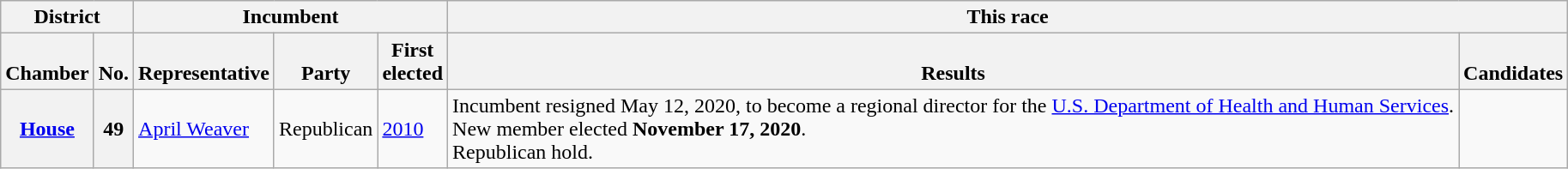<table class="wikitable sortable">
<tr valign=bottom>
<th colspan="2">District</th>
<th colspan="3">Incumbent</th>
<th colspan="2">This race</th>
</tr>
<tr valign=bottom>
<th>Chamber</th>
<th>No.</th>
<th>Representative</th>
<th>Party</th>
<th>First<br>elected</th>
<th>Results</th>
<th>Candidates</th>
</tr>
<tr>
<th><a href='#'>House</a></th>
<th>49</th>
<td><a href='#'>April Weaver</a></td>
<td>Republican</td>
<td><a href='#'>2010</a></td>
<td>Incumbent resigned May 12, 2020, to become a regional director for the <a href='#'>U.S. Department of Health and Human Services</a>.<br>New member elected <strong>November 17, 2020</strong>.<br>Republican hold.</td>
<td nowrap></td>
</tr>
</table>
